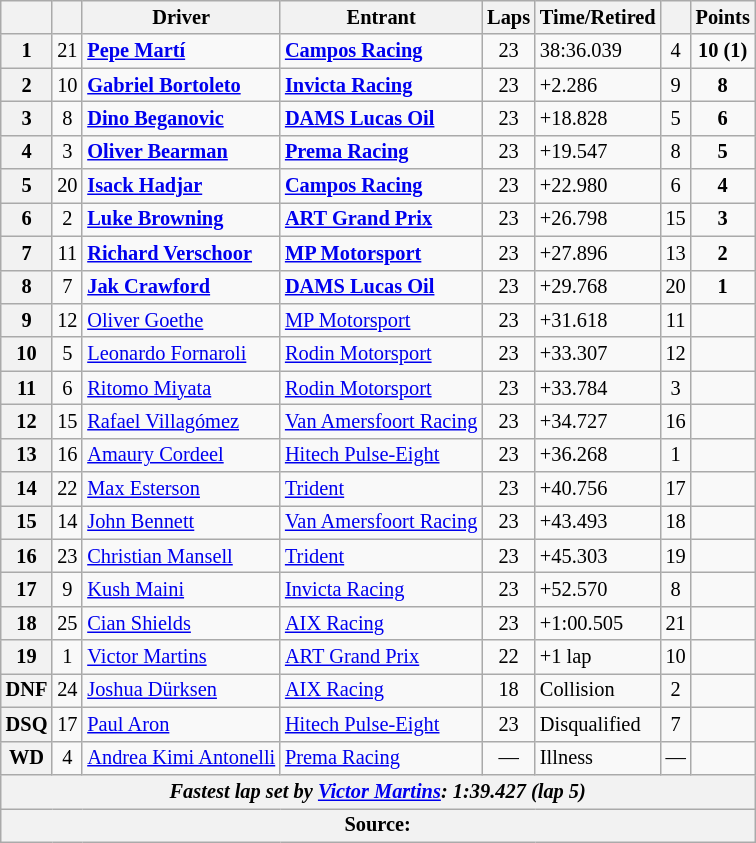<table class="wikitable" style="font-size:85%">
<tr>
<th scope="col"></th>
<th scope="col"></th>
<th scope="col">Driver</th>
<th scope="col">Entrant</th>
<th scope="col">Laps</th>
<th scope="col">Time/Retired</th>
<th scope="col"></th>
<th scope="col">Points</th>
</tr>
<tr>
<th>1</th>
<td align="center">21</td>
<td> <strong><a href='#'>Pepe Martí</a></strong></td>
<td><strong><a href='#'>Campos Racing</a></strong></td>
<td align="center">23</td>
<td>38:36.039</td>
<td align="center">4</td>
<td align="center"><strong>10 (1)</strong></td>
</tr>
<tr>
<th>2</th>
<td align="center">10</td>
<td> <strong><a href='#'>Gabriel Bortoleto</a></strong></td>
<td><strong><a href='#'>Invicta Racing</a></strong></td>
<td align="center">23</td>
<td>+2.286</td>
<td align="center">9</td>
<td align="center"><strong>8</strong></td>
</tr>
<tr>
<th>3</th>
<td align="center">8</td>
<td><strong> <a href='#'>Dino Beganovic</a></strong></td>
<td><strong><a href='#'>DAMS Lucas Oil</a></strong></td>
<td align="center">23</td>
<td>+18.828</td>
<td align="center">5</td>
<td align="center"><strong>6</strong></td>
</tr>
<tr>
<th>4</th>
<td align="center">3</td>
<td> <strong><a href='#'>Oliver Bearman</a></strong></td>
<td><strong><a href='#'>Prema Racing</a></strong></td>
<td align="center">23</td>
<td>+19.547</td>
<td align="center">8</td>
<td align="center"><strong>5</strong></td>
</tr>
<tr>
<th>5</th>
<td align="center">20</td>
<td><strong> <a href='#'>Isack Hadjar</a></strong></td>
<td><strong><a href='#'>Campos Racing</a></strong></td>
<td align="center">23</td>
<td>+22.980</td>
<td align="center">6</td>
<td align="center"><strong>4</strong></td>
</tr>
<tr>
<th>6</th>
<td align="center">2</td>
<td> <strong><a href='#'>Luke Browning</a></strong></td>
<td><strong><a href='#'>ART Grand Prix</a></strong></td>
<td align="center">23</td>
<td>+26.798</td>
<td align="center">15</td>
<td align="center"><strong>3</strong></td>
</tr>
<tr>
<th>7</th>
<td align="center">11</td>
<td> <strong><a href='#'>Richard Verschoor</a></strong></td>
<td><strong><a href='#'>MP Motorsport</a></strong></td>
<td align="center">23</td>
<td>+27.896</td>
<td align="center">13</td>
<td align="center"><strong>2</strong></td>
</tr>
<tr>
<th>8</th>
<td align="center">7</td>
<td> <strong><a href='#'>Jak Crawford</a></strong></td>
<td><strong><a href='#'>DAMS Lucas Oil</a></strong></td>
<td align="center">23</td>
<td>+29.768</td>
<td align="center">20</td>
<td align="center"><strong>1</strong></td>
</tr>
<tr>
<th>9</th>
<td align="center">12</td>
<td> <a href='#'>Oliver Goethe</a></td>
<td><a href='#'>MP Motorsport</a></td>
<td align="center">23</td>
<td>+31.618</td>
<td align="center">11</td>
<td align="center"></td>
</tr>
<tr>
<th>10</th>
<td align="center">5</td>
<td> <a href='#'>Leonardo Fornaroli</a></td>
<td><a href='#'>Rodin Motorsport</a></td>
<td align="center">23</td>
<td>+33.307</td>
<td align="center">12</td>
<td align="center"></td>
</tr>
<tr>
<th>11</th>
<td align="center">6</td>
<td> <a href='#'>Ritomo Miyata</a></td>
<td><a href='#'>Rodin Motorsport</a></td>
<td align="center">23</td>
<td>+33.784</td>
<td align="center">3</td>
<td></td>
</tr>
<tr>
<th>12</th>
<td align="center">15</td>
<td> <a href='#'>Rafael Villagómez</a></td>
<td><a href='#'>Van Amersfoort Racing</a></td>
<td align="center">23</td>
<td>+34.727</td>
<td align="center">16</td>
<td></td>
</tr>
<tr>
<th>13</th>
<td align="center">16</td>
<td> <a href='#'>Amaury Cordeel</a></td>
<td><a href='#'>Hitech Pulse-Eight</a></td>
<td align="center">23</td>
<td>+36.268</td>
<td align="center">1</td>
<td></td>
</tr>
<tr>
<th>14</th>
<td align="center">22</td>
<td> <a href='#'>Max Esterson</a></td>
<td><a href='#'>Trident</a></td>
<td align="center">23</td>
<td>+40.756</td>
<td align="center">17</td>
<td></td>
</tr>
<tr>
<th>15</th>
<td align="center">14</td>
<td> <a href='#'>John Bennett</a></td>
<td><a href='#'>Van Amersfoort Racing</a></td>
<td align="center">23</td>
<td>+43.493</td>
<td align="center">18</td>
<td></td>
</tr>
<tr>
<th>16</th>
<td align="center">23</td>
<td> <a href='#'>Christian Mansell</a></td>
<td><a href='#'>Trident</a></td>
<td align="center">23</td>
<td>+45.303</td>
<td align="center">19</td>
<td></td>
</tr>
<tr>
<th>17</th>
<td align="center">9</td>
<td> <a href='#'>Kush Maini</a></td>
<td><a href='#'>Invicta Racing</a></td>
<td align="center">23</td>
<td>+52.570</td>
<td align="center">8</td>
<td></td>
</tr>
<tr>
<th>18</th>
<td align="center">25</td>
<td> <a href='#'>Cian Shields</a></td>
<td><a href='#'>AIX Racing</a></td>
<td align="center">23</td>
<td>+1:00.505</td>
<td align="center">21</td>
<td align="center"></td>
</tr>
<tr>
<th>19</th>
<td align="center">1</td>
<td> <a href='#'>Victor Martins</a></td>
<td><a href='#'>ART Grand Prix</a></td>
<td align="center">22</td>
<td>+1 lap</td>
<td align="center">10</td>
<td align="center"></td>
</tr>
<tr>
<th>DNF</th>
<td align="center">24</td>
<td> <a href='#'>Joshua Dürksen</a></td>
<td><a href='#'>AIX Racing</a></td>
<td align="center">18</td>
<td>Collision</td>
<td align="center">2</td>
<td></td>
</tr>
<tr>
<th>DSQ</th>
<td align="center">17</td>
<td> <a href='#'>Paul Aron</a></td>
<td><a href='#'>Hitech Pulse-Eight</a></td>
<td align="center">23</td>
<td>Disqualified</td>
<td align="center">7</td>
<td></td>
</tr>
<tr>
<th>WD</th>
<td align="center">4</td>
<td> <a href='#'>Andrea Kimi Antonelli</a></td>
<td><a href='#'>Prema Racing</a></td>
<td align="center">—</td>
<td>Illness</td>
<td align="center">—</td>
<td></td>
</tr>
<tr>
<th colspan="8"><em>Fastest lap set by <strong> <a href='#'>Victor Martins</a></strong>: 1:39.427 (lap 5)</em></th>
</tr>
<tr>
<th colspan="8">Source:</th>
</tr>
</table>
